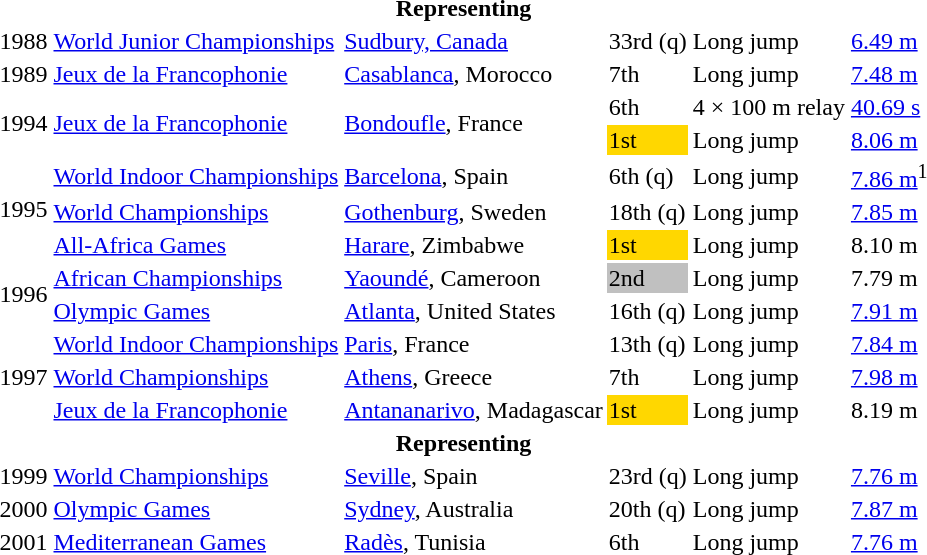<table>
<tr>
<th colspan="6">Representing </th>
</tr>
<tr>
<td>1988</td>
<td><a href='#'>World Junior Championships</a></td>
<td><a href='#'>Sudbury, Canada</a></td>
<td>33rd (q)</td>
<td>Long jump</td>
<td><a href='#'>6.49 m</a></td>
</tr>
<tr>
<td>1989</td>
<td><a href='#'>Jeux de la Francophonie</a></td>
<td><a href='#'>Casablanca</a>, Morocco</td>
<td>7th</td>
<td>Long jump</td>
<td><a href='#'>7.48 m</a></td>
</tr>
<tr>
<td rowspan=2>1994</td>
<td rowspan=2><a href='#'>Jeux de la Francophonie</a></td>
<td rowspan=2><a href='#'>Bondoufle</a>, France</td>
<td>6th</td>
<td>4 × 100 m relay</td>
<td><a href='#'>40.69 s</a></td>
</tr>
<tr>
<td bgcolor=gold>1st</td>
<td>Long jump</td>
<td><a href='#'>8.06 m</a></td>
</tr>
<tr>
<td rowspan=3>1995</td>
<td><a href='#'>World Indoor Championships</a></td>
<td><a href='#'>Barcelona</a>, Spain</td>
<td>6th (q)</td>
<td>Long jump</td>
<td><a href='#'>7.86 m</a><sup>1</sup></td>
</tr>
<tr>
<td><a href='#'>World Championships</a></td>
<td><a href='#'>Gothenburg</a>, Sweden</td>
<td>18th (q)</td>
<td>Long jump</td>
<td><a href='#'>7.85 m</a></td>
</tr>
<tr>
<td><a href='#'>All-Africa Games</a></td>
<td><a href='#'>Harare</a>, Zimbabwe</td>
<td bgcolor=gold>1st</td>
<td>Long jump</td>
<td>8.10 m</td>
</tr>
<tr>
<td rowspan=2>1996</td>
<td><a href='#'>African Championships</a></td>
<td><a href='#'>Yaoundé</a>, Cameroon</td>
<td bgcolor=silver>2nd</td>
<td>Long jump</td>
<td>7.79 m</td>
</tr>
<tr>
<td><a href='#'>Olympic Games</a></td>
<td><a href='#'>Atlanta</a>, United States</td>
<td>16th (q)</td>
<td>Long jump</td>
<td><a href='#'>7.91 m</a></td>
</tr>
<tr>
<td rowspan=3>1997</td>
<td><a href='#'>World Indoor Championships</a></td>
<td><a href='#'>Paris</a>, France</td>
<td>13th (q)</td>
<td>Long jump</td>
<td><a href='#'>7.84 m</a></td>
</tr>
<tr>
<td><a href='#'>World Championships</a></td>
<td><a href='#'>Athens</a>, Greece</td>
<td>7th</td>
<td>Long jump</td>
<td><a href='#'>7.98 m</a></td>
</tr>
<tr>
<td><a href='#'>Jeux de la Francophonie</a></td>
<td><a href='#'>Antananarivo</a>, Madagascar</td>
<td bgcolor=gold>1st</td>
<td>Long jump</td>
<td>8.19 m</td>
</tr>
<tr>
<th colspan="6">Representing </th>
</tr>
<tr>
<td>1999</td>
<td><a href='#'>World Championships</a></td>
<td><a href='#'>Seville</a>, Spain</td>
<td>23rd (q)</td>
<td>Long jump</td>
<td><a href='#'>7.76 m</a></td>
</tr>
<tr>
<td>2000</td>
<td><a href='#'>Olympic Games</a></td>
<td><a href='#'>Sydney</a>, Australia</td>
<td>20th (q)</td>
<td>Long jump</td>
<td><a href='#'>7.87 m</a></td>
</tr>
<tr>
<td>2001</td>
<td><a href='#'>Mediterranean Games</a></td>
<td><a href='#'>Radès</a>, Tunisia</td>
<td>6th</td>
<td>Long jump</td>
<td><a href='#'>7.76 m</a></td>
</tr>
</table>
